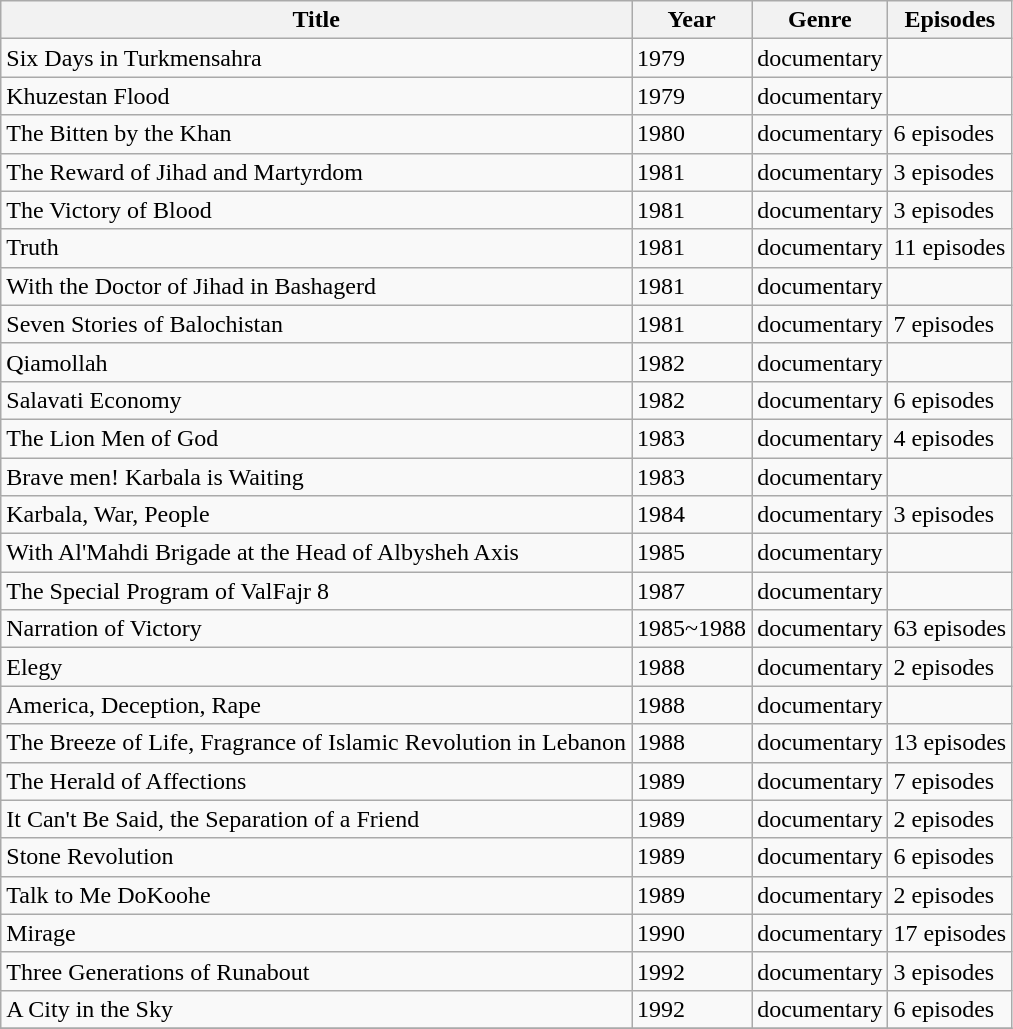<table class="wikitable">
<tr>
<th>Title</th>
<th>Year</th>
<th>Genre</th>
<th>Episodes</th>
</tr>
<tr>
<td>Six Days in Turkmensahra</td>
<td>1979</td>
<td>documentary</td>
<td></td>
</tr>
<tr>
<td>Khuzestan Flood</td>
<td>1979</td>
<td>documentary</td>
<td></td>
</tr>
<tr>
<td>The Bitten by the Khan</td>
<td>1980</td>
<td>documentary</td>
<td>6 episodes</td>
</tr>
<tr>
<td>The Reward of Jihad and Martyrdom</td>
<td>1981</td>
<td>documentary</td>
<td>3 episodes</td>
</tr>
<tr>
<td>The Victory of Blood</td>
<td>1981</td>
<td>documentary</td>
<td>3 episodes</td>
</tr>
<tr>
<td>Truth</td>
<td>1981</td>
<td>documentary</td>
<td>11 episodes</td>
</tr>
<tr>
<td>With the Doctor of Jihad in Bashagerd</td>
<td>1981</td>
<td>documentary</td>
<td></td>
</tr>
<tr>
<td>Seven Stories of Balochistan</td>
<td>1981</td>
<td>documentary</td>
<td>7 episodes</td>
</tr>
<tr>
<td>Qiamollah</td>
<td>1982</td>
<td>documentary</td>
<td></td>
</tr>
<tr>
<td>Salavati Economy</td>
<td>1982</td>
<td>documentary</td>
<td>6 episodes</td>
</tr>
<tr>
<td>The Lion Men of God</td>
<td>1983</td>
<td>documentary</td>
<td>4 episodes</td>
</tr>
<tr>
<td>Brave men! Karbala is Waiting</td>
<td>1983</td>
<td>documentary</td>
<td></td>
</tr>
<tr>
<td>Karbala, War, People</td>
<td>1984</td>
<td>documentary</td>
<td>3 episodes</td>
</tr>
<tr>
<td>With Al'Mahdi Brigade at the Head of Albysheh Axis</td>
<td>1985</td>
<td>documentary</td>
<td></td>
</tr>
<tr>
<td>The Special Program of ValFajr 8</td>
<td>1987</td>
<td>documentary</td>
<td></td>
</tr>
<tr>
<td>Narration of Victory</td>
<td>1985~1988</td>
<td>documentary</td>
<td>63 episodes</td>
</tr>
<tr>
<td>Elegy</td>
<td>1988</td>
<td>documentary</td>
<td>2 episodes</td>
</tr>
<tr>
<td>America, Deception, Rape</td>
<td>1988</td>
<td>documentary</td>
<td></td>
</tr>
<tr>
<td>The Breeze of Life, Fragrance of Islamic Revolution in Lebanon</td>
<td>1988</td>
<td>documentary</td>
<td>13 episodes</td>
</tr>
<tr>
<td>The Herald of Affections</td>
<td>1989</td>
<td>documentary</td>
<td>7 episodes</td>
</tr>
<tr>
<td>It Can't Be Said, the Separation of a Friend</td>
<td>1989</td>
<td>documentary</td>
<td>2 episodes</td>
</tr>
<tr>
<td>Stone Revolution</td>
<td>1989</td>
<td>documentary</td>
<td>6 episodes</td>
</tr>
<tr>
<td>Talk to Me DoKoohe</td>
<td>1989</td>
<td>documentary</td>
<td>2 episodes</td>
</tr>
<tr>
<td>Mirage</td>
<td>1990</td>
<td>documentary</td>
<td>17 episodes</td>
</tr>
<tr>
<td>Three Generations of Runabout</td>
<td>1992</td>
<td>documentary</td>
<td>3 episodes</td>
</tr>
<tr>
<td>A City in the Sky</td>
<td>1992</td>
<td>documentary</td>
<td>6 episodes</td>
</tr>
<tr>
</tr>
</table>
